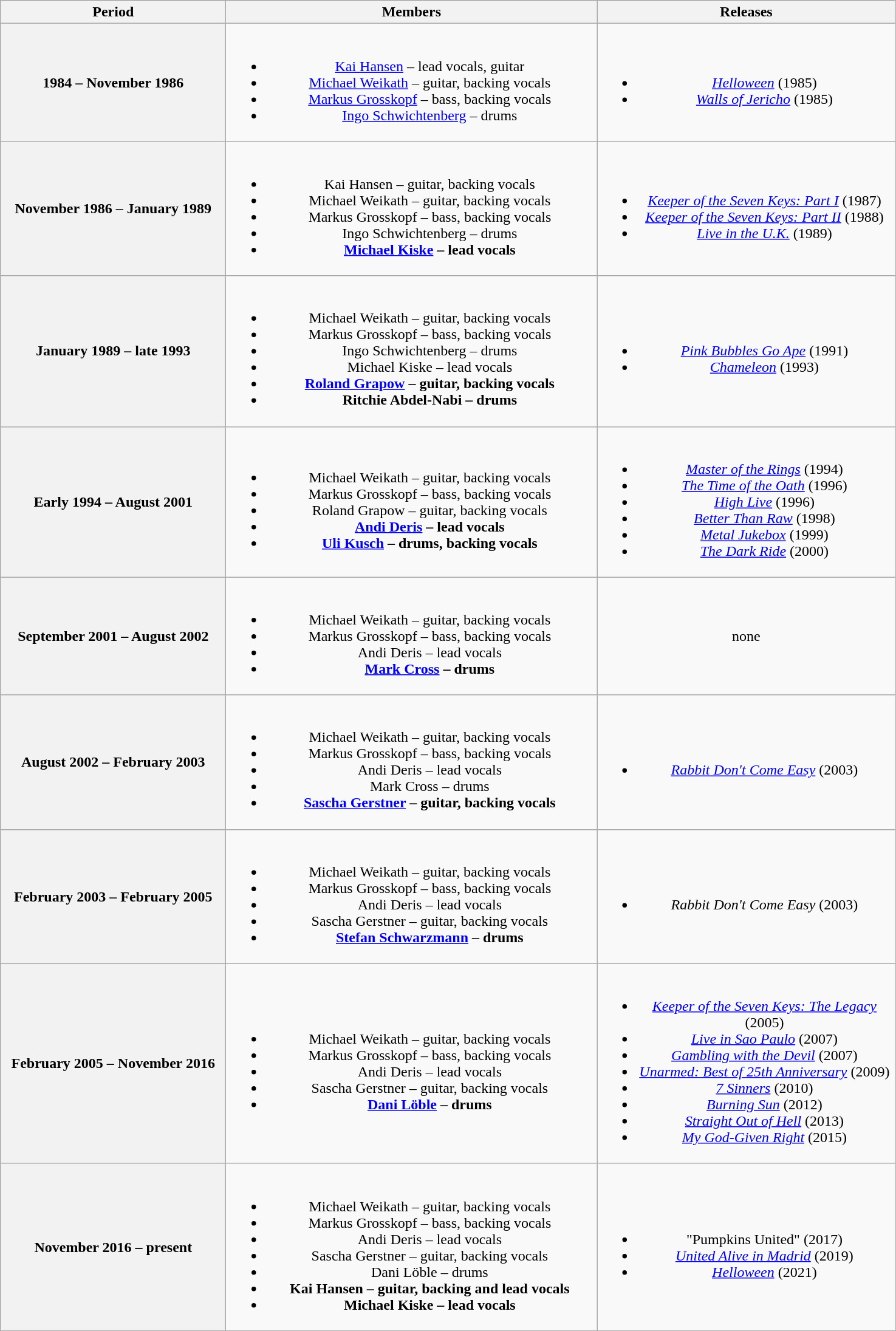<table class="wikitable plainrowheaders" style="text-align:center;">
<tr>
<th scope="col" style="width:15em;">Period</th>
<th scope="col" style="width:25em;">Members</th>
<th scope="col" style="width:20em;">Releases</th>
</tr>
<tr>
<th scope="col">1984 – November 1986</th>
<td><br><ul><li><a href='#'>Kai Hansen</a> – lead vocals, guitar</li><li><a href='#'>Michael Weikath</a> – guitar, backing vocals</li><li><a href='#'>Markus Grosskopf</a> – bass, backing vocals</li><li><a href='#'>Ingo Schwichtenberg</a> – drums</li></ul></td>
<td><br><ul><li><em><a href='#'>Helloween</a></em> (1985)</li><li><em><a href='#'>Walls of Jericho</a></em> (1985)</li></ul></td>
</tr>
<tr>
<th scope="col">November 1986 – January 1989</th>
<td><br><ul><li>Kai Hansen – guitar, backing vocals</li><li>Michael Weikath – guitar, backing vocals</li><li>Markus Grosskopf – bass, backing vocals</li><li>Ingo Schwichtenberg – drums</li><li><strong><a href='#'>Michael Kiske</a> – lead vocals</strong></li></ul></td>
<td><br><ul><li><em><a href='#'>Keeper of the Seven Keys: Part I</a></em> (1987)</li><li><em><a href='#'>Keeper of the Seven Keys: Part II</a></em> (1988)</li><li><em><a href='#'>Live in the U.K.</a></em> (1989)</li></ul></td>
</tr>
<tr>
<th scope="col">January 1989 – late 1993</th>
<td><br><ul><li>Michael Weikath – guitar, backing vocals</li><li>Markus Grosskopf – bass, backing vocals</li><li>Ingo Schwichtenberg – drums</li><li>Michael Kiske – lead vocals</li><li><strong><a href='#'>Roland Grapow</a> – guitar, backing vocals</strong></li><li><strong>Ritchie Abdel-Nabi – drums</strong> </li></ul></td>
<td><br><ul><li><em><a href='#'>Pink Bubbles Go Ape</a></em> (1991)</li><li><em><a href='#'>Chameleon</a></em> (1993)</li></ul></td>
</tr>
<tr>
<th scope="col">Early 1994 – August 2001</th>
<td><br><ul><li>Michael Weikath – guitar, backing vocals</li><li>Markus Grosskopf – bass, backing vocals</li><li>Roland Grapow – guitar, backing vocals</li><li><strong><a href='#'>Andi Deris</a> – lead vocals</strong></li><li><strong><a href='#'>Uli Kusch</a> – drums, backing vocals</strong></li></ul></td>
<td><br><ul><li><em><a href='#'>Master of the Rings</a></em> (1994)</li><li><em><a href='#'>The Time of the Oath</a></em> (1996)</li><li><em><a href='#'>High Live</a></em> (1996)</li><li><em><a href='#'>Better Than Raw</a></em> (1998)</li><li><em><a href='#'>Metal Jukebox</a></em> (1999)</li><li><em><a href='#'>The Dark Ride</a></em> (2000)</li></ul></td>
</tr>
<tr>
<th scope="col">September 2001 – August 2002</th>
<td><br><ul><li>Michael Weikath – guitar, backing vocals</li><li>Markus Grosskopf – bass, backing vocals</li><li>Andi Deris – lead vocals</li><li><strong><a href='#'>Mark Cross</a> – drums</strong></li></ul></td>
<td>none </td>
</tr>
<tr>
<th scope="col">August 2002 – February 2003</th>
<td><br><ul><li>Michael Weikath – guitar, backing vocals</li><li>Markus Grosskopf – bass, backing vocals</li><li>Andi Deris – lead vocals</li><li>Mark Cross – drums</li><li><strong><a href='#'>Sascha Gerstner</a> – guitar, backing vocals</strong></li></ul></td>
<td><br><ul><li><em><a href='#'>Rabbit Don't Come Easy</a></em> (2003)<br></li></ul></td>
</tr>
<tr>
<th scope="col">February 2003 – February 2005</th>
<td><br><ul><li>Michael Weikath – guitar, backing vocals</li><li>Markus Grosskopf – bass, backing vocals</li><li>Andi Deris – lead vocals</li><li>Sascha Gerstner – guitar, backing vocals</li><li><strong><a href='#'>Stefan Schwarzmann</a> – drums</strong></li></ul></td>
<td><br><ul><li><em>Rabbit Don't Come Easy</em> (2003)<br></li></ul></td>
</tr>
<tr>
<th scope="col">February 2005 – November 2016</th>
<td><br><ul><li>Michael Weikath – guitar, backing vocals</li><li>Markus Grosskopf – bass, backing vocals</li><li>Andi Deris – lead vocals</li><li>Sascha Gerstner – guitar, backing vocals</li><li><strong><a href='#'>Dani Löble</a> – drums</strong></li></ul></td>
<td><br><ul><li><em><a href='#'>Keeper of the Seven Keys: The Legacy</a></em> (2005)</li><li><em><a href='#'>Live in Sao Paulo</a></em> (2007)</li><li><em><a href='#'>Gambling with the Devil</a></em> (2007)</li><li><em><a href='#'>Unarmed: Best of 25th Anniversary</a></em> (2009)</li><li><em><a href='#'>7 Sinners</a></em> (2010)</li><li><em><a href='#'>Burning Sun</a></em> (2012)</li><li><em><a href='#'>Straight Out of Hell</a></em> (2013)</li><li><em><a href='#'>My God-Given Right</a></em> (2015)</li></ul></td>
</tr>
<tr>
<th scope="col">November 2016 – present</th>
<td><br><ul><li>Michael Weikath – guitar, backing vocals</li><li>Markus Grosskopf – bass, backing vocals</li><li>Andi Deris – lead vocals</li><li>Sascha Gerstner – guitar, backing vocals</li><li>Dani Löble – drums</li><li><strong>Kai Hansen – guitar, backing and lead vocals</strong></li><li><strong>Michael Kiske – lead vocals</strong></li></ul></td>
<td><br><ul><li>"Pumpkins United" (2017)</li><li><em><a href='#'>United Alive in Madrid</a></em> (2019)</li><li><em><a href='#'>Helloween</a></em> (2021)</li></ul></td>
</tr>
</table>
